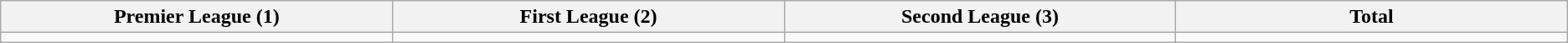<table class="wikitable">
<tr>
<th width="5%">Premier League (1)</th>
<th width="5%">First League (2)</th>
<th width="5%">Second League (3)</th>
<th width="5%">Total</th>
</tr>
<tr>
<td></td>
<td></td>
<td></td>
<td></td>
</tr>
</table>
